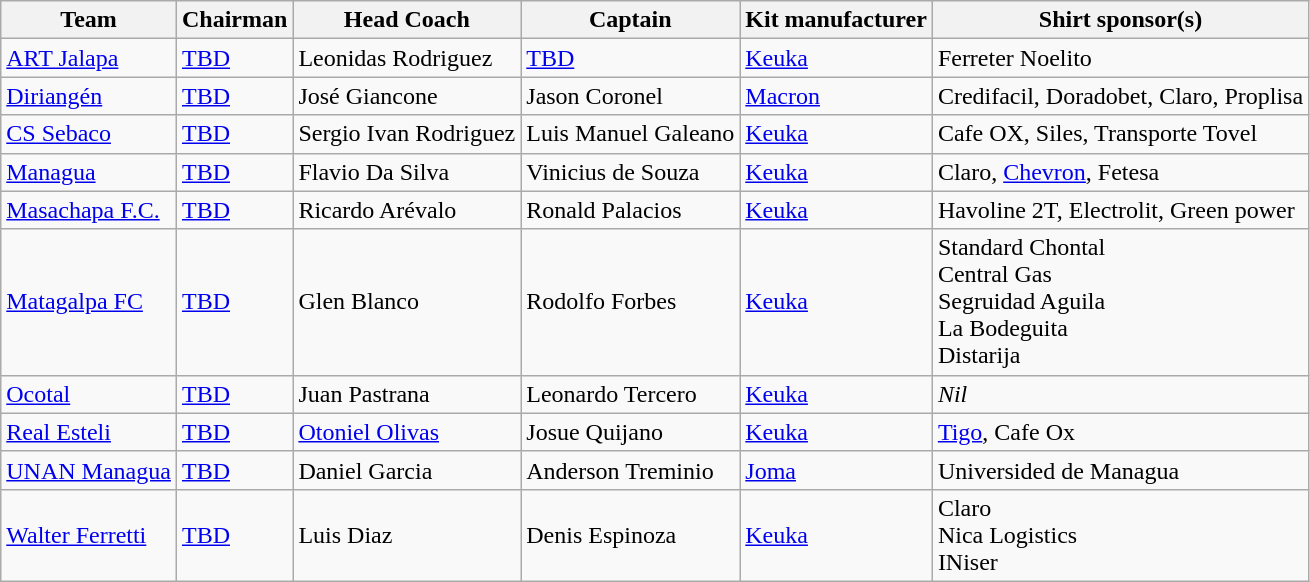<table class="wikitable sortable" style="text-align: left;">
<tr>
<th>Team</th>
<th>Chairman</th>
<th>Head Coach</th>
<th>Captain</th>
<th>Kit manufacturer</th>
<th>Shirt sponsor(s)</th>
</tr>
<tr>
<td><a href='#'>ART Jalapa</a></td>
<td><a href='#'>TBD</a></td>
<td> Leonidas Rodriguez</td>
<td> <a href='#'>TBD</a></td>
<td><a href='#'>Keuka</a></td>
<td>Ferreter Noelito</td>
</tr>
<tr>
<td><a href='#'>Diriangén</a></td>
<td><a href='#'>TBD</a></td>
<td> José Giancone</td>
<td> Jason Coronel</td>
<td><a href='#'>Macron</a></td>
<td>Credifacil, Doradobet, Claro, Proplisa</td>
</tr>
<tr>
<td><a href='#'>CS Sebaco</a></td>
<td><a href='#'>TBD</a></td>
<td> Sergio Ivan Rodriguez</td>
<td> Luis Manuel Galeano</td>
<td><a href='#'>Keuka</a></td>
<td>Cafe OX, Siles, Transporte Tovel</td>
</tr>
<tr>
<td><a href='#'>Managua</a></td>
<td><a href='#'>TBD</a></td>
<td> Flavio Da Silva</td>
<td> Vinicius de Souza</td>
<td><a href='#'>Keuka</a></td>
<td>Claro, <a href='#'>Chevron</a>, Fetesa</td>
</tr>
<tr>
<td><a href='#'>Masachapa F.C.</a></td>
<td><a href='#'>TBD</a></td>
<td> Ricardo Arévalo</td>
<td> Ronald Palacios</td>
<td><a href='#'>Keuka</a></td>
<td>Havoline 2T, Electrolit, Green power</td>
</tr>
<tr>
<td><a href='#'>Matagalpa FC</a></td>
<td><a href='#'>TBD</a></td>
<td> Glen Blanco</td>
<td> Rodolfo Forbes</td>
<td><a href='#'>Keuka</a></td>
<td>Standard Chontal <br> Central Gas <br> Segruidad Aguila <br> La Bodeguita <br> Distarija</td>
</tr>
<tr>
<td><a href='#'>Ocotal</a></td>
<td><a href='#'>TBD</a></td>
<td> Juan Pastrana</td>
<td> Leonardo Tercero</td>
<td><a href='#'>Keuka</a></td>
<td><em>Nil</em></td>
</tr>
<tr>
<td><a href='#'>Real Esteli</a></td>
<td><a href='#'>TBD</a></td>
<td> <a href='#'>Otoniel Olivas</a></td>
<td> Josue Quijano</td>
<td><a href='#'>Keuka</a></td>
<td><a href='#'>Tigo</a>, Cafe Ox</td>
</tr>
<tr>
<td><a href='#'>UNAN Managua</a></td>
<td><a href='#'>TBD</a></td>
<td> Daniel Garcia</td>
<td> Anderson Treminio</td>
<td><a href='#'>Joma</a></td>
<td>Universided de Managua</td>
</tr>
<tr>
<td><a href='#'>Walter Ferretti</a></td>
<td><a href='#'>TBD</a></td>
<td> Luis Diaz</td>
<td> Denis Espinoza</td>
<td><a href='#'>Keuka</a></td>
<td>Claro <br> Nica Logistics <br> INiser</td>
</tr>
</table>
